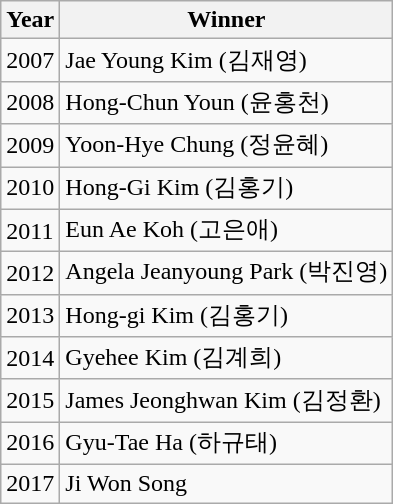<table class="wikitable">
<tr>
<th>Year</th>
<th>Winner</th>
</tr>
<tr>
<td>2007</td>
<td>Jae Young Kim (김재영)</td>
</tr>
<tr>
<td>2008</td>
<td>Hong-Chun Youn (윤홍천)</td>
</tr>
<tr>
<td>2009</td>
<td>Yoon-Hye Chung (정윤혜)</td>
</tr>
<tr>
<td>2010</td>
<td>Hong-Gi Kim (김홍기)</td>
</tr>
<tr>
<td>2011</td>
<td>Eun Ae Koh (고은애)</td>
</tr>
<tr>
<td>2012</td>
<td>Angela Jeanyoung Park (박진영)</td>
</tr>
<tr>
<td>2013</td>
<td>Hong-gi Kim (김홍기)</td>
</tr>
<tr>
<td>2014</td>
<td>Gyehee Kim (김계희)</td>
</tr>
<tr>
<td>2015</td>
<td>James Jeonghwan Kim (김정환)</td>
</tr>
<tr>
<td>2016</td>
<td>Gyu-Tae Ha (하규태)</td>
</tr>
<tr>
<td>2017</td>
<td>Ji Won Song</td>
</tr>
</table>
